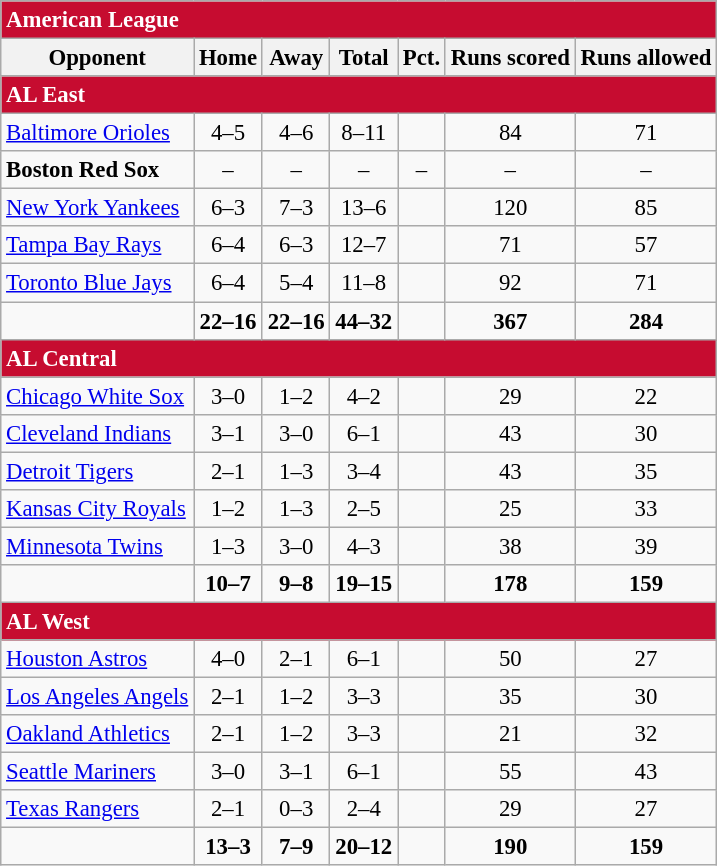<table class="wikitable" style="font-size: 95%; text-align: center">
<tr>
<td colspan="7" style="text-align:left; background:#c60c30;color:#fff"><strong>American League</strong></td>
</tr>
<tr>
<th>Opponent</th>
<th>Home</th>
<th>Away</th>
<th>Total</th>
<th>Pct.</th>
<th>Runs scored</th>
<th>Runs allowed</th>
</tr>
<tr>
<td colspan="7" style="text-align:left; background:#c60c30;color:#fff"><strong>AL East</strong></td>
</tr>
<tr>
<td style="text-align:left"><a href='#'>Baltimore Orioles</a></td>
<td>4–5</td>
<td>4–6</td>
<td>8–11</td>
<td></td>
<td>84</td>
<td>71</td>
</tr>
<tr>
<td style="text-align:left"><strong>Boston Red Sox</strong></td>
<td>–</td>
<td>–</td>
<td>–</td>
<td>–</td>
<td>–</td>
<td>–</td>
</tr>
<tr>
<td style="text-align:left"><a href='#'>New York Yankees</a></td>
<td>6–3</td>
<td>7–3</td>
<td>13–6</td>
<td></td>
<td>120</td>
<td>85</td>
</tr>
<tr>
<td style="text-align:left"><a href='#'>Tampa Bay Rays</a></td>
<td>6–4</td>
<td>6–3</td>
<td>12–7</td>
<td></td>
<td>71</td>
<td>57</td>
</tr>
<tr>
<td style="text-align:left"><a href='#'>Toronto Blue Jays</a></td>
<td>6–4</td>
<td>5–4</td>
<td>11–8</td>
<td></td>
<td>92</td>
<td>71</td>
</tr>
<tr style="font-weight:bold">
<td></td>
<td>22–16</td>
<td>22–16</td>
<td>44–32</td>
<td></td>
<td>367</td>
<td>284</td>
</tr>
<tr>
<td colspan="7" style="text-align:left; background:#c60c30;color:#fff"><strong>AL Central</strong></td>
</tr>
<tr>
<td style="text-align:left"><a href='#'>Chicago White Sox</a></td>
<td>3–0</td>
<td>1–2</td>
<td>4–2</td>
<td></td>
<td>29</td>
<td>22</td>
</tr>
<tr>
<td style="text-align:left"><a href='#'>Cleveland Indians</a></td>
<td>3–1</td>
<td>3–0</td>
<td>6–1</td>
<td></td>
<td>43</td>
<td>30</td>
</tr>
<tr>
<td style="text-align:left"><a href='#'>Detroit Tigers</a></td>
<td>2–1</td>
<td>1–3</td>
<td>3–4</td>
<td></td>
<td>43</td>
<td>35</td>
</tr>
<tr>
<td style="text-align:left"><a href='#'>Kansas City Royals</a></td>
<td>1–2</td>
<td>1–3</td>
<td>2–5</td>
<td></td>
<td>25</td>
<td>33</td>
</tr>
<tr>
<td style="text-align:left"><a href='#'>Minnesota Twins</a></td>
<td>1–3</td>
<td>3–0</td>
<td>4–3</td>
<td></td>
<td>38</td>
<td>39</td>
</tr>
<tr style="font-weight:bold">
<td></td>
<td>10–7</td>
<td>9–8</td>
<td>19–15</td>
<td></td>
<td>178</td>
<td>159</td>
</tr>
<tr>
<td colspan="7" style="text-align:left; background:#c60c30;color:#fff"><strong>AL West</strong></td>
</tr>
<tr>
<td style="text-align:left"><a href='#'>Houston Astros</a></td>
<td>4–0</td>
<td>2–1</td>
<td>6–1</td>
<td></td>
<td>50</td>
<td>27</td>
</tr>
<tr>
<td style="text-align:left"><a href='#'>Los Angeles Angels</a></td>
<td>2–1</td>
<td>1–2</td>
<td>3–3</td>
<td></td>
<td>35</td>
<td>30</td>
</tr>
<tr>
<td style="text-align:left"><a href='#'>Oakland Athletics</a></td>
<td>2–1</td>
<td>1–2</td>
<td>3–3</td>
<td></td>
<td>21</td>
<td>32</td>
</tr>
<tr>
<td style="text-align:left"><a href='#'>Seattle Mariners</a></td>
<td>3–0</td>
<td>3–1</td>
<td>6–1</td>
<td></td>
<td>55</td>
<td>43</td>
</tr>
<tr>
<td style="text-align:left"><a href='#'>Texas Rangers</a></td>
<td>2–1</td>
<td>0–3</td>
<td>2–4</td>
<td></td>
<td>29</td>
<td>27</td>
</tr>
<tr style="font-weight:bold">
<td></td>
<td>13–3</td>
<td>7–9</td>
<td>20–12</td>
<td></td>
<td>190</td>
<td>159</td>
</tr>
</table>
